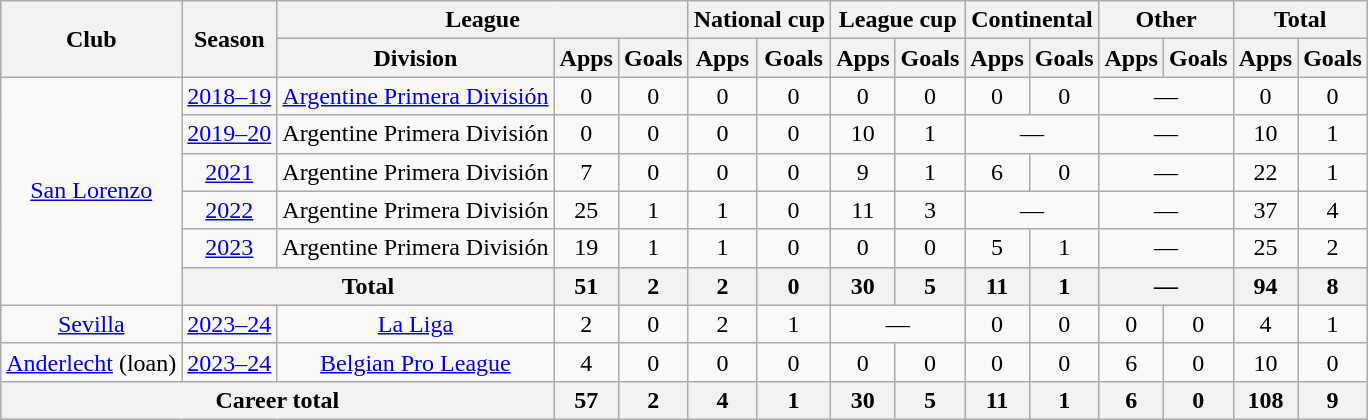<table class="wikitable" style="text-align:center">
<tr>
<th rowspan="2">Club</th>
<th rowspan="2">Season</th>
<th colspan="3">League</th>
<th colspan="2">National cup</th>
<th colspan="2">League cup</th>
<th colspan="2">Continental</th>
<th colspan="2">Other</th>
<th colspan="2">Total</th>
</tr>
<tr>
<th>Division</th>
<th>Apps</th>
<th>Goals</th>
<th>Apps</th>
<th>Goals</th>
<th>Apps</th>
<th>Goals</th>
<th>Apps</th>
<th>Goals</th>
<th>Apps</th>
<th>Goals</th>
<th>Apps</th>
<th>Goals</th>
</tr>
<tr>
<td rowspan="6"><a href='#'>San Lorenzo</a></td>
<td><a href='#'>2018–19</a></td>
<td><a href='#'>Argentine Primera División</a></td>
<td>0</td>
<td>0</td>
<td>0</td>
<td>0</td>
<td>0</td>
<td>0</td>
<td>0</td>
<td>0</td>
<td colspan="2">—</td>
<td>0</td>
<td>0</td>
</tr>
<tr>
<td><a href='#'>2019–20</a></td>
<td>Argentine Primera División</td>
<td>0</td>
<td>0</td>
<td>0</td>
<td>0</td>
<td>10</td>
<td>1</td>
<td colspan="2">—</td>
<td colspan="2">—</td>
<td>10</td>
<td>1</td>
</tr>
<tr>
<td><a href='#'>2021</a></td>
<td>Argentine Primera División</td>
<td>7</td>
<td>0</td>
<td>0</td>
<td>0</td>
<td>9</td>
<td>1</td>
<td>6</td>
<td>0</td>
<td colspan="2">—</td>
<td>22</td>
<td>1</td>
</tr>
<tr>
<td><a href='#'>2022</a></td>
<td>Argentine Primera División</td>
<td>25</td>
<td>1</td>
<td>1</td>
<td>0</td>
<td>11</td>
<td>3</td>
<td colspan="2">—</td>
<td colspan="2">—</td>
<td>37</td>
<td>4</td>
</tr>
<tr>
<td><a href='#'>2023</a></td>
<td>Argentine Primera División</td>
<td>19</td>
<td>1</td>
<td>1</td>
<td>0</td>
<td>0</td>
<td>0</td>
<td>5</td>
<td>1</td>
<td colspan="2">—</td>
<td>25</td>
<td>2</td>
</tr>
<tr>
<th colspan="2">Total</th>
<th>51</th>
<th>2</th>
<th>2</th>
<th>0</th>
<th>30</th>
<th>5</th>
<th>11</th>
<th>1</th>
<th colspan="2">—</th>
<th>94</th>
<th>8</th>
</tr>
<tr>
<td><a href='#'>Sevilla</a></td>
<td><a href='#'>2023–24</a></td>
<td><a href='#'>La Liga</a></td>
<td>2</td>
<td>0</td>
<td>2</td>
<td>1</td>
<td colspan="2">—</td>
<td>0</td>
<td>0</td>
<td>0</td>
<td>0</td>
<td>4</td>
<td>1</td>
</tr>
<tr>
<td><a href='#'>Anderlecht</a> (loan)</td>
<td><a href='#'>2023–24</a></td>
<td><a href='#'>Belgian Pro League</a></td>
<td>4</td>
<td>0</td>
<td>0</td>
<td>0</td>
<td>0</td>
<td>0</td>
<td>0</td>
<td>0</td>
<td>6</td>
<td>0</td>
<td>10</td>
<td>0</td>
</tr>
<tr>
<th colspan="3">Career total</th>
<th>57</th>
<th>2</th>
<th>4</th>
<th>1</th>
<th>30</th>
<th>5</th>
<th>11</th>
<th>1</th>
<th>6</th>
<th>0</th>
<th>108</th>
<th>9</th>
</tr>
</table>
